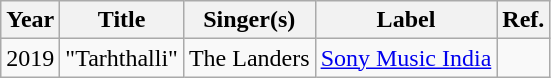<table class="wikitable">
<tr>
<th>Year</th>
<th>Title</th>
<th>Singer(s)</th>
<th>Label</th>
<th>Ref.</th>
</tr>
<tr>
<td>2019</td>
<td>"Tarhthalli"</td>
<td>The Landers</td>
<td><a href='#'>Sony Music India</a></td>
<td></td>
</tr>
</table>
